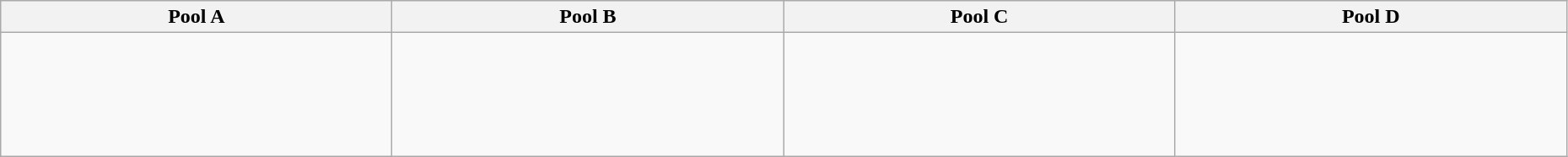<table class="wikitable" border="1" style="width:98%;">
<tr>
<th width=20%>Pool A</th>
<th width=20%>Pool B</th>
<th width=20%>Pool C</th>
<th width=20%>Pool D</th>
</tr>
<tr>
<td><br><br>
<br>
<br>
<br></td>
<td><br><br>
<br>
<br>
<br></td>
<td><br><br>
<br>
<br>
<br></td>
<td><br><br>
<br>
<br>
<br></td>
</tr>
</table>
